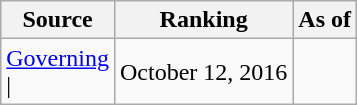<table class="wikitable" style="text-align:center">
<tr>
<th>Source</th>
<th>Ranking</th>
<th>As of</th>
</tr>
<tr>
<td align=left><a href='#'>Governing</a><br>| </td>
<td>October 12, 2016</td>
</tr>
</table>
